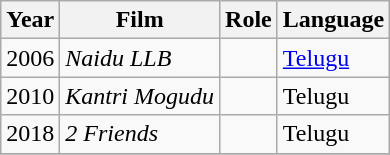<table class="wikitable sortable">
<tr>
<th>Year</th>
<th>Film</th>
<th>Role</th>
<th>Language</th>
</tr>
<tr>
<td>2006</td>
<td><em>Naidu LLB</em></td>
<td></td>
<td><a href='#'>Telugu</a></td>
</tr>
<tr>
<td>2010</td>
<td><em>Kantri Mogudu</em></td>
<td></td>
<td>Telugu</td>
</tr>
<tr>
<td>2018</td>
<td><em>2 Friends</em></td>
<td></td>
<td>Telugu</td>
</tr>
<tr>
</tr>
</table>
